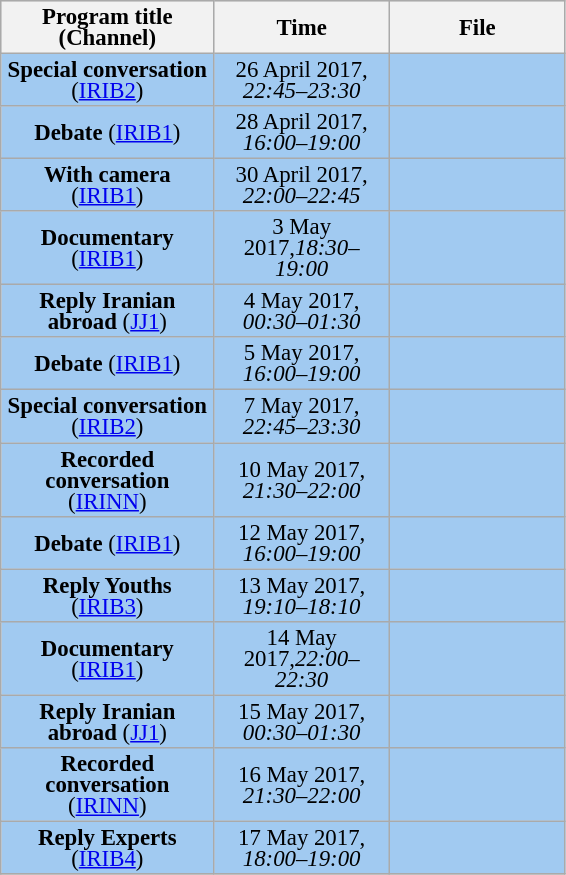<table class="wikitable" style="text-align:center;font-size:95%;line-height:14px;">
<tr style="background:lightgrey;">
<th style="width:135px;">Program title (Channel)</th>
<th style="width:110px;">Time</th>
<th style="width:110px;">File</th>
</tr>
<tr>
<td style="background-color:#A1CAF1;"><strong>Special conversation</strong> (<a href='#'>IRIB2</a>)</td>
<td style="background-color:#A1CAF1;">26 April 2017, <em>22:45–23:30</em></td>
<td style="background-color:#A1CAF1;"></td>
</tr>
<tr>
<td style="background-color:#A1CAF1;"><strong>Debate</strong> (<a href='#'>IRIB1</a>)</td>
<td style="background-color:#A1CAF1;">28 April 2017, <em>16:00–19:00</em></td>
<td style="background-color:#A1CAF1;"> </td>
</tr>
<tr>
<td style="background-color:#A1CAF1;"><strong>With camera</strong> (<a href='#'>IRIB1</a>)</td>
<td style="background-color:#A1CAF1;">30 April 2017, <em>22:00–22:45</em></td>
<td style="background-color:#A1CAF1;"></td>
</tr>
<tr>
<td style="background-color:#A1CAF1;"><strong>Documentary</strong> (<a href='#'>IRIB1</a>)</td>
<td style="background-color:#A1CAF1;">3 May 2017,<em>18:30–19:00</em></td>
<td style="background-color:#A1CAF1;"></td>
</tr>
<tr>
<td style="background-color:#A1CAF1;"><strong>Reply Iranian abroad</strong> (<a href='#'>JJ1</a>)</td>
<td style="background-color:#A1CAF1;">4 May 2017, <em>00:30–01:30</em></td>
<td style="background-color:#A1CAF1;"></td>
</tr>
<tr>
<td style="background-color:#A1CAF1;"><strong>Debate</strong> (<a href='#'>IRIB1</a>)</td>
<td style="background-color:#A1CAF1;">5 May 2017, <em>16:00–19:00</em></td>
<td style="background-color:#A1CAF1;"></td>
</tr>
<tr>
<td style="background-color:#A1CAF1;"><strong>Special conversation</strong> (<a href='#'>IRIB2</a>)</td>
<td style="background-color:#A1CAF1;">7 May 2017, <em>22:45–23:30</em></td>
<td style="background-color:#A1CAF1;"></td>
</tr>
<tr>
<td style="background-color:#A1CAF1;"><strong>Recorded conversation</strong> (<a href='#'>IRINN</a>)</td>
<td style="background-color:#A1CAF1;">10 May 2017, <em>21:30–22:00</em></td>
<td style="background-color:#A1CAF1;"></td>
</tr>
<tr>
<td style="background-color:#A1CAF1;"><strong>Debate</strong> (<a href='#'>IRIB1</a>)</td>
<td style="background-color:#A1CAF1;">12 May 2017, <em>16:00–19:00</em></td>
<td style="background-color:#A1CAF1;"></td>
</tr>
<tr>
<td style="background-color:#A1CAF1;"><strong>Reply Youths</strong> (<a href='#'>IRIB3</a>)</td>
<td style="background-color:#A1CAF1;">13 May 2017, <em>19:10–18:10</em></td>
<td style="background-color:#A1CAF1;"></td>
</tr>
<tr>
<td style="background-color:#A1CAF1;"><strong>Documentary</strong> (<a href='#'>IRIB1</a>)</td>
<td style="background-color:#A1CAF1;">14 May 2017,<em>22:00–22:30</em></td>
<td style="background-color:#A1CAF1;"></td>
</tr>
<tr>
<td style="background-color:#A1CAF1;"><strong>Reply Iranian abroad</strong> (<a href='#'>JJ1</a>)</td>
<td style="background-color:#A1CAF1;">15 May 2017, <em>00:30–01:30</em></td>
<td style="background-color:#A1CAF1;"></td>
</tr>
<tr>
<td style="background-color:#A1CAF1;"><strong>Recorded conversation</strong> (<a href='#'>IRINN</a>)</td>
<td style="background-color:#A1CAF1;">16 May 2017, <em>21:30–22:00</em></td>
<td style="background-color:#A1CAF1;"></td>
</tr>
<tr>
<td style="background-color:#A1CAF1;"><strong>Reply Experts</strong> (<a href='#'>IRIB4</a>)</td>
<td style="background-color:#A1CAF1;">17 May 2017, <em>18:00–19:00</em></td>
<td style="background-color:#A1CAF1;"></td>
</tr>
<tr>
</tr>
</table>
